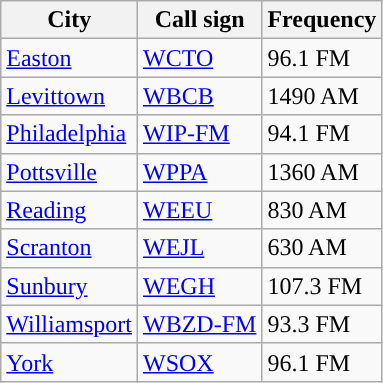<table class="wikitable">
<tr>
<th scope="col">City</th>
<th scope="col">Call sign</th>
<th scope="col">Frequency</th>
</tr>
<tr>
<td><a href='#'>Easton</a></td>
<td><a href='#'>WCTO</a></td>
<td>96.1 FM</td>
</tr>
<tr>
<td><a href='#'>Levittown</a></td>
<td><a href='#'>WBCB</a></td>
<td>1490 AM</td>
</tr>
<tr>
<td><a href='#'>Philadelphia</a></td>
<td><a href='#'>WIP-FM</a></td>
<td>94.1 FM</td>
</tr>
<tr>
<td><a href='#'>Pottsville</a></td>
<td><a href='#'>WPPA</a></td>
<td>1360 AM</td>
</tr>
<tr>
<td><a href='#'>Reading</a></td>
<td><a href='#'>WEEU</a></td>
<td>830 AM</td>
</tr>
<tr>
<td><a href='#'>Scranton</a></td>
<td><a href='#'>WEJL</a></td>
<td>630 AM</td>
</tr>
<tr>
<td><a href='#'>Sunbury</a></td>
<td><a href='#'>WEGH</a></td>
<td>107.3 FM</td>
</tr>
<tr>
<td><a href='#'>Williamsport</a></td>
<td><a href='#'>WBZD-FM</a></td>
<td>93.3 FM</td>
</tr>
<tr>
<td><a href='#'>York</a></td>
<td><a href='#'>WSOX</a></td>
<td>96.1 FM</td>
</tr>
</table>
